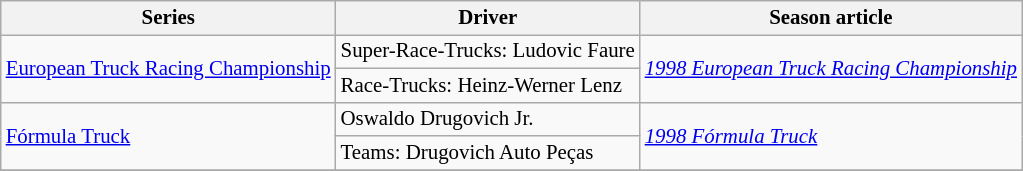<table class="wikitable" style="font-size: 87%;">
<tr>
<th>Series</th>
<th>Driver</th>
<th>Season article</th>
</tr>
<tr>
<td rowspan=2><a href='#'>European Truck Racing Championship</a></td>
<td>Super-Race-Trucks:  Ludovic Faure</td>
<td rowspan=2><em><a href='#'>1998 European Truck Racing Championship</a></em></td>
</tr>
<tr>
<td>Race-Trucks:  Heinz-Werner Lenz</td>
</tr>
<tr>
<td rowspan=2><a href='#'>Fórmula Truck</a></td>
<td> Oswaldo Drugovich Jr.</td>
<td rowspan=2><em><a href='#'>1998 Fórmula Truck</a></em></td>
</tr>
<tr>
<td>Teams:  Drugovich Auto Peças</td>
</tr>
<tr>
</tr>
</table>
